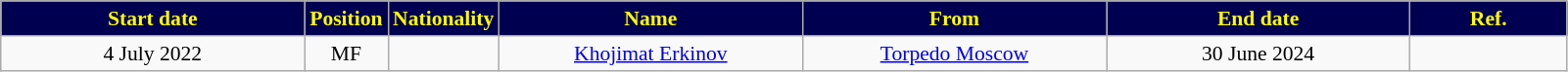<table class="wikitable" style="text-align:center; font-size:90%">
<tr>
<th style="background:#000050; color:yellow; width:200px;">Start date</th>
<th style="background:#000050; color:yellow; width:50px;">Position</th>
<th style="background:#000050; color:yellow; width:50px;">Nationality</th>
<th style="background:#000050; color:yellow; width:200px;">Name</th>
<th style="background:#000050; color:yellow; width:200px;">From</th>
<th style="background:#000050; color:yellow; width:200px;">End date</th>
<th style="background:#000050; color:yellow; width:100px;">Ref.</th>
</tr>
<tr>
<td>4 July 2022</td>
<td>MF</td>
<td></td>
<td><a href='#'>Khojimat Erkinov</a></td>
<td><a href='#'>Torpedo Moscow</a></td>
<td>30 June 2024</td>
<td></td>
</tr>
</table>
